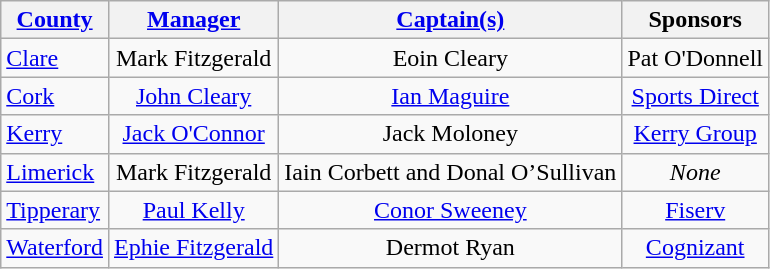<table class="wikitable sortable" style="text-align:center">
<tr>
<th><a href='#'>County</a></th>
<th><a href='#'>Manager</a></th>
<th><a href='#'>Captain(s)</a></th>
<th>Sponsors</th>
</tr>
<tr>
<td style="text-align:left"> <a href='#'>Clare</a></td>
<td>Mark Fitzgerald</td>
<td>Eoin Cleary</td>
<td>Pat O'Donnell</td>
</tr>
<tr>
<td style="text-align:left"> <a href='#'>Cork</a></td>
<td><a href='#'>John Cleary</a></td>
<td><a href='#'>Ian Maguire</a></td>
<td><a href='#'>Sports Direct</a></td>
</tr>
<tr>
<td style="text-align:left"> <a href='#'>Kerry</a></td>
<td><a href='#'>Jack O'Connor</a></td>
<td>Jack Moloney</td>
<td><a href='#'>Kerry Group</a></td>
</tr>
<tr>
<td style="text-align:left"> <a href='#'>Limerick</a></td>
<td>Mark Fitzgerald</td>
<td>Iain Corbett and Donal O’Sullivan</td>
<td><em>None</em></td>
</tr>
<tr>
<td style="text-align:left"> <a href='#'>Tipperary</a></td>
<td><a href='#'>Paul Kelly</a></td>
<td><a href='#'>Conor Sweeney</a></td>
<td><a href='#'>Fiserv</a></td>
</tr>
<tr>
<td style="text-align:left"> <a href='#'>Waterford</a></td>
<td><a href='#'>Ephie Fitzgerald</a></td>
<td>Dermot Ryan</td>
<td><a href='#'>Cognizant</a></td>
</tr>
</table>
